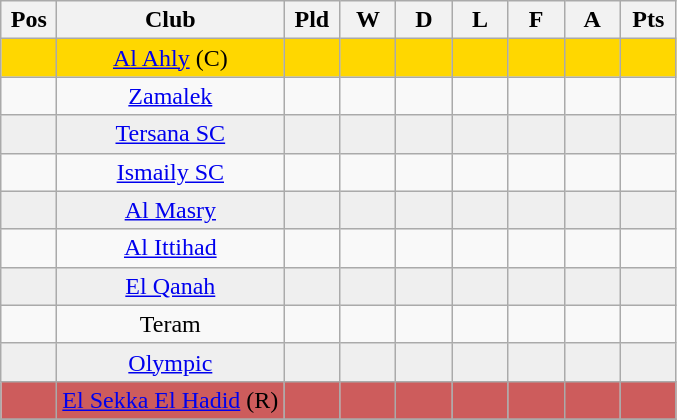<table class="wikitable sortable" bgcolor="#f7f8ff">
<tr>
<th width=30>Pos</th>
<th>Club</th>
<th width=30>Pld</th>
<th width=30>W</th>
<th width=30>D</th>
<th width=30>L</th>
<th width=30>F</th>
<th width=30>A</th>
<th width=30>Pts</th>
</tr>
<tr bgcolor="gold" align="center">
<td></td>
<td><a href='#'>Al Ahly</a> (C)</td>
<td></td>
<td></td>
<td></td>
<td></td>
<td></td>
<td></td>
<td></td>
</tr>
<tr align="center">
<td></td>
<td><a href='#'>Zamalek</a></td>
<td></td>
<td></td>
<td></td>
<td></td>
<td></td>
<td></td>
<td></td>
</tr>
<tr bgcolor="#EFEFEF" align="center">
<td></td>
<td><a href='#'>Tersana SC</a></td>
<td></td>
<td></td>
<td></td>
<td></td>
<td></td>
<td></td>
<td></td>
</tr>
<tr align="center">
<td></td>
<td><a href='#'>Ismaily SC</a></td>
<td></td>
<td></td>
<td></td>
<td></td>
<td></td>
<td></td>
<td></td>
</tr>
<tr bgcolor="#EFEFEF" align="center">
<td></td>
<td><a href='#'>Al Masry</a></td>
<td></td>
<td></td>
<td></td>
<td></td>
<td></td>
<td></td>
<td></td>
</tr>
<tr align="center">
<td></td>
<td><a href='#'>Al Ittihad</a></td>
<td></td>
<td></td>
<td></td>
<td></td>
<td></td>
<td></td>
<td></td>
</tr>
<tr bgcolor="#EFEFEF" align="center">
<td></td>
<td><a href='#'>El Qanah</a></td>
<td></td>
<td></td>
<td></td>
<td></td>
<td></td>
<td></td>
<td></td>
</tr>
<tr align="center">
<td></td>
<td>Teram</td>
<td></td>
<td></td>
<td></td>
<td></td>
<td></td>
<td></td>
<td></td>
</tr>
<tr bgcolor="#EFEFEF" align="center">
<td></td>
<td><a href='#'>Olympic</a></td>
<td></td>
<td></td>
<td></td>
<td></td>
<td></td>
<td></td>
<td></td>
</tr>
<tr bgcolor="#cd5c5c" align="center">
<td></td>
<td><a href='#'>El Sekka El Hadid</a>  (R)</td>
<td></td>
<td></td>
<td></td>
<td></td>
<td></td>
<td></td>
<td></td>
</tr>
<tr>
</tr>
</table>
